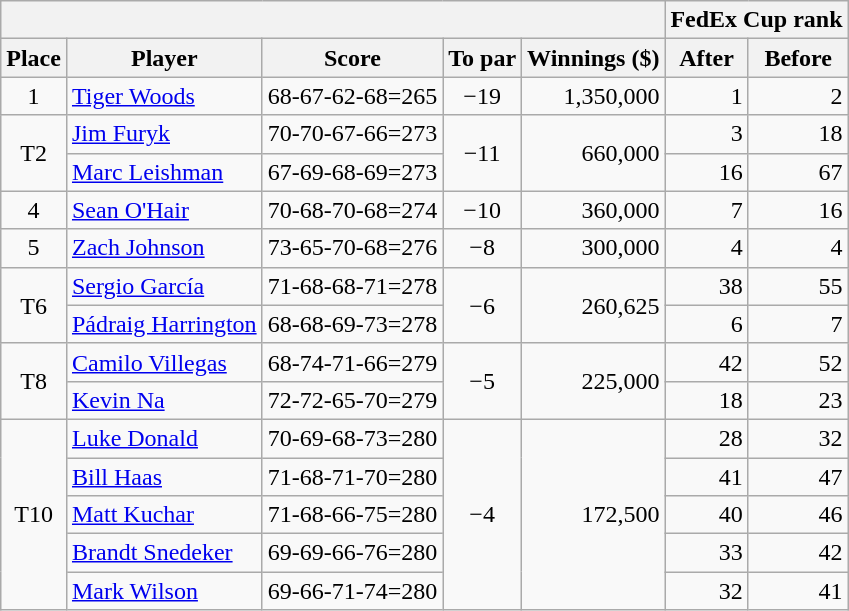<table class=wikitable>
<tr>
<th colspan=5></th>
<th colspan=2>FedEx Cup rank</th>
</tr>
<tr>
<th>Place</th>
<th>Player</th>
<th>Score</th>
<th>To par</th>
<th>Winnings ($)</th>
<th>After</th>
<th>Before</th>
</tr>
<tr>
<td align=center>1</td>
<td> <a href='#'>Tiger Woods</a></td>
<td>68-67-62-68=265</td>
<td align=center>−19</td>
<td align=right>1,350,000</td>
<td align=right>1</td>
<td align=right>2</td>
</tr>
<tr>
<td style="text-align:center;" rowspan="2">T2</td>
<td> <a href='#'>Jim Furyk</a></td>
<td>70-70-67-66=273</td>
<td style="text-align:center;" rowspan="2">−11</td>
<td style="text-align:right;" rowspan="2">660,000</td>
<td align=right>3</td>
<td align=right>18</td>
</tr>
<tr>
<td> <a href='#'>Marc Leishman</a></td>
<td>67-69-68-69=273</td>
<td align=right>16</td>
<td align=right>67</td>
</tr>
<tr>
<td align=center>4</td>
<td> <a href='#'>Sean O'Hair</a></td>
<td>70-68-70-68=274</td>
<td align=center>−10</td>
<td align=right>360,000</td>
<td align=right>7</td>
<td align=right>16</td>
</tr>
<tr>
<td align=center>5</td>
<td> <a href='#'>Zach Johnson</a></td>
<td>73-65-70-68=276</td>
<td align=center>−8</td>
<td align=right>300,000</td>
<td align=right>4</td>
<td align=right>4</td>
</tr>
<tr>
<td style="text-align:center;" rowspan="2">T6</td>
<td> <a href='#'>Sergio García</a></td>
<td>71-68-68-71=278</td>
<td style="text-align:center;" rowspan="2">−6</td>
<td style="text-align:right;" rowspan="2">260,625</td>
<td align=right>38</td>
<td align=right>55</td>
</tr>
<tr>
<td> <a href='#'>Pádraig Harrington</a></td>
<td>68-68-69-73=278</td>
<td align=right>6</td>
<td align=right>7</td>
</tr>
<tr>
<td style="text-align:center;" rowspan="2">T8</td>
<td> <a href='#'>Camilo Villegas</a></td>
<td>68-74-71-66=279</td>
<td style="text-align:center;" rowspan="2">−5</td>
<td style="text-align:right;" rowspan="2">225,000</td>
<td align=right>42</td>
<td align=right>52</td>
</tr>
<tr>
<td> <a href='#'>Kevin Na</a></td>
<td>72-72-65-70=279</td>
<td align=right>18</td>
<td align=right>23</td>
</tr>
<tr>
<td style="text-align:center;" rowspan="5">T10</td>
<td> <a href='#'>Luke Donald</a></td>
<td>70-69-68-73=280</td>
<td style="text-align:center;" rowspan="5">−4</td>
<td style="text-align:right;" rowspan="5">172,500</td>
<td align=right>28</td>
<td align=right>32</td>
</tr>
<tr>
<td> <a href='#'>Bill Haas</a></td>
<td>71-68-71-70=280</td>
<td align=right>41</td>
<td align=right>47</td>
</tr>
<tr>
<td> <a href='#'>Matt Kuchar</a></td>
<td>71-68-66-75=280</td>
<td align=right>40</td>
<td align=right>46</td>
</tr>
<tr>
<td> <a href='#'>Brandt Snedeker</a></td>
<td>69-69-66-76=280</td>
<td align=right>33</td>
<td align=right>42</td>
</tr>
<tr>
<td> <a href='#'>Mark Wilson</a></td>
<td>69-66-71-74=280</td>
<td align=right>32</td>
<td align=right>41</td>
</tr>
</table>
